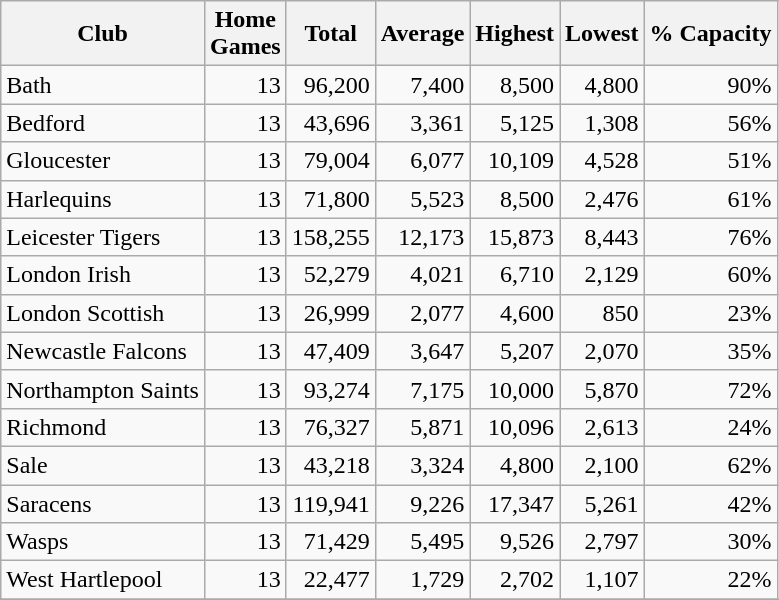<table class="wikitable sortable" style="text-align:right">
<tr>
<th>Club</th>
<th>Home<br>Games</th>
<th>Total</th>
<th>Average</th>
<th>Highest</th>
<th>Lowest</th>
<th>% Capacity</th>
</tr>
<tr>
<td style="text-align:left">Bath</td>
<td>13</td>
<td>96,200</td>
<td>7,400</td>
<td>8,500</td>
<td>4,800</td>
<td>90%</td>
</tr>
<tr>
<td style="text-align:left">Bedford</td>
<td>13</td>
<td>43,696</td>
<td>3,361</td>
<td>5,125</td>
<td>1,308</td>
<td>56%</td>
</tr>
<tr>
<td style="text-align:left">Gloucester</td>
<td>13</td>
<td>79,004</td>
<td>6,077</td>
<td>10,109</td>
<td>4,528</td>
<td>51%</td>
</tr>
<tr>
<td style="text-align:left">Harlequins</td>
<td>13</td>
<td>71,800</td>
<td>5,523</td>
<td>8,500</td>
<td>2,476</td>
<td>61%</td>
</tr>
<tr>
<td style="text-align:left">Leicester Tigers</td>
<td>13</td>
<td>158,255</td>
<td>12,173</td>
<td>15,873</td>
<td>8,443</td>
<td>76%</td>
</tr>
<tr>
<td style="text-align:left">London Irish</td>
<td>13</td>
<td>52,279</td>
<td>4,021</td>
<td>6,710</td>
<td>2,129</td>
<td>60%</td>
</tr>
<tr>
<td style="text-align:left">London Scottish</td>
<td>13</td>
<td>26,999</td>
<td>2,077</td>
<td>4,600</td>
<td>850</td>
<td>23%</td>
</tr>
<tr>
<td style="text-align:left">Newcastle Falcons</td>
<td>13</td>
<td>47,409</td>
<td>3,647</td>
<td>5,207</td>
<td>2,070</td>
<td>35%</td>
</tr>
<tr>
<td style="text-align:left">Northampton Saints</td>
<td>13</td>
<td>93,274</td>
<td>7,175</td>
<td>10,000</td>
<td>5,870</td>
<td>72%</td>
</tr>
<tr>
<td style="text-align:left">Richmond</td>
<td>13</td>
<td>76,327</td>
<td>5,871</td>
<td>10,096</td>
<td>2,613</td>
<td>24%</td>
</tr>
<tr>
<td style="text-align:left">Sale</td>
<td>13</td>
<td>43,218</td>
<td>3,324</td>
<td>4,800</td>
<td>2,100</td>
<td>62%</td>
</tr>
<tr>
<td style="text-align:left">Saracens</td>
<td>13</td>
<td>119,941</td>
<td>9,226</td>
<td>17,347</td>
<td>5,261</td>
<td>42%</td>
</tr>
<tr>
<td style="text-align:left">Wasps</td>
<td>13</td>
<td>71,429</td>
<td>5,495</td>
<td>9,526</td>
<td>2,797</td>
<td>30%</td>
</tr>
<tr>
<td style="text-align:left">West Hartlepool</td>
<td>13</td>
<td>22,477</td>
<td>1,729</td>
<td>2,702</td>
<td>1,107</td>
<td>22%</td>
</tr>
<tr>
</tr>
</table>
